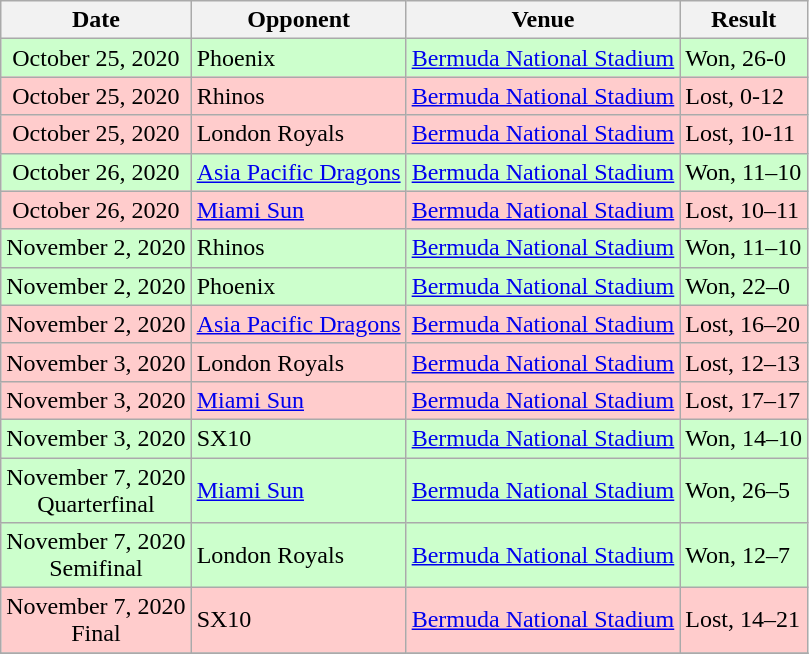<table class="wikitable">
<tr>
<th>Date</th>
<th>Opponent</th>
<th>Venue</th>
<th>Result</th>
</tr>
<tr bgcolor="#CCFFCC">
<td align=center>October 25, 2020</td>
<td>Phoenix</td>
<td><a href='#'>Bermuda National Stadium</a></td>
<td>Won, 26-0</td>
</tr>
<tr bgcolor="#FFCCCC">
<td align=center>October 25, 2020</td>
<td> Rhinos</td>
<td><a href='#'>Bermuda National Stadium</a></td>
<td>Lost, 0-12</td>
</tr>
<tr bgcolor="#FFCCCC">
<td align=center>October 25, 2020</td>
<td> London Royals</td>
<td><a href='#'>Bermuda National Stadium</a></td>
<td>Lost, 10-11</td>
</tr>
<tr bgcolor="#CCFFCC">
<td align=center>October 26, 2020</td>
<td> <a href='#'>Asia Pacific Dragons</a></td>
<td><a href='#'>Bermuda National Stadium</a></td>
<td>Won, 11–10</td>
</tr>
<tr bgcolor="#FFCCCC">
<td align=center>October 26, 2020</td>
<td> <a href='#'>Miami Sun</a></td>
<td><a href='#'>Bermuda National Stadium</a></td>
<td>Lost, 10–11</td>
</tr>
<tr bgcolor="#CCFFCC">
<td align=center>November 2, 2020</td>
<td> Rhinos</td>
<td><a href='#'>Bermuda National Stadium</a></td>
<td>Won, 11–10</td>
</tr>
<tr bgcolor="#CCFFCC">
<td align=center>November 2, 2020</td>
<td>Phoenix</td>
<td><a href='#'>Bermuda National Stadium</a></td>
<td>Won, 22–0</td>
</tr>
<tr bgcolor="#FFCCCC">
<td align=center>November 2, 2020</td>
<td> <a href='#'>Asia Pacific Dragons</a></td>
<td><a href='#'>Bermuda National Stadium</a></td>
<td>Lost, 16–20</td>
</tr>
<tr bgcolor="#FFCCCC">
<td align=center>November 3, 2020</td>
<td> London Royals</td>
<td><a href='#'>Bermuda National Stadium</a></td>
<td>Lost, 12–13</td>
</tr>
<tr bgcolor="#FFCCCC">
<td align=center>November 3, 2020</td>
<td> <a href='#'>Miami Sun</a></td>
<td><a href='#'>Bermuda National Stadium</a></td>
<td>Lost, 17–17</td>
</tr>
<tr bgcolor="#CCFFCC">
<td align=center>November 3, 2020</td>
<td> SX10</td>
<td><a href='#'>Bermuda National Stadium</a></td>
<td>Won, 14–10</td>
</tr>
<tr bgcolor="#CCFFCC">
<td align=center>November 7, 2020<br>Quarterfinal</td>
<td> <a href='#'>Miami Sun</a></td>
<td><a href='#'>Bermuda National Stadium</a></td>
<td>Won, 26–5</td>
</tr>
<tr bgcolor="#CCFFCC">
<td align=center>November 7, 2020<br>Semifinal</td>
<td> London Royals</td>
<td><a href='#'>Bermuda National Stadium</a></td>
<td>Won, 12–7</td>
</tr>
<tr bgcolor="#FFCCCC">
<td align=center>November 7, 2020<br>Final</td>
<td> SX10</td>
<td><a href='#'>Bermuda National Stadium</a></td>
<td>Lost, 14–21</td>
</tr>
<tr>
</tr>
</table>
